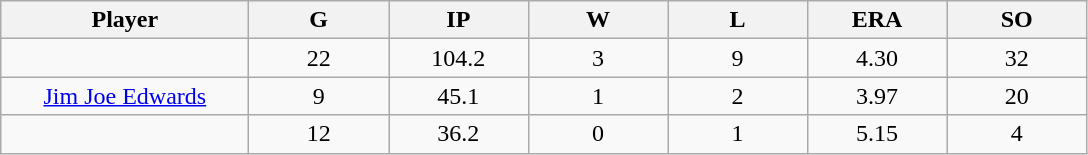<table class="wikitable sortable">
<tr>
<th bgcolor="#DDDDFF" width="16%">Player</th>
<th bgcolor="#DDDDFF" width="9%">G</th>
<th bgcolor="#DDDDFF" width="9%">IP</th>
<th bgcolor="#DDDDFF" width="9%">W</th>
<th bgcolor="#DDDDFF" width="9%">L</th>
<th bgcolor="#DDDDFF" width="9%">ERA</th>
<th bgcolor="#DDDDFF" width="9%">SO</th>
</tr>
<tr align="center">
<td></td>
<td>22</td>
<td>104.2</td>
<td>3</td>
<td>9</td>
<td>4.30</td>
<td>32</td>
</tr>
<tr align="center">
<td><a href='#'>Jim Joe Edwards</a></td>
<td>9</td>
<td>45.1</td>
<td>1</td>
<td>2</td>
<td>3.97</td>
<td>20</td>
</tr>
<tr align=center>
<td></td>
<td>12</td>
<td>36.2</td>
<td>0</td>
<td>1</td>
<td>5.15</td>
<td>4</td>
</tr>
</table>
